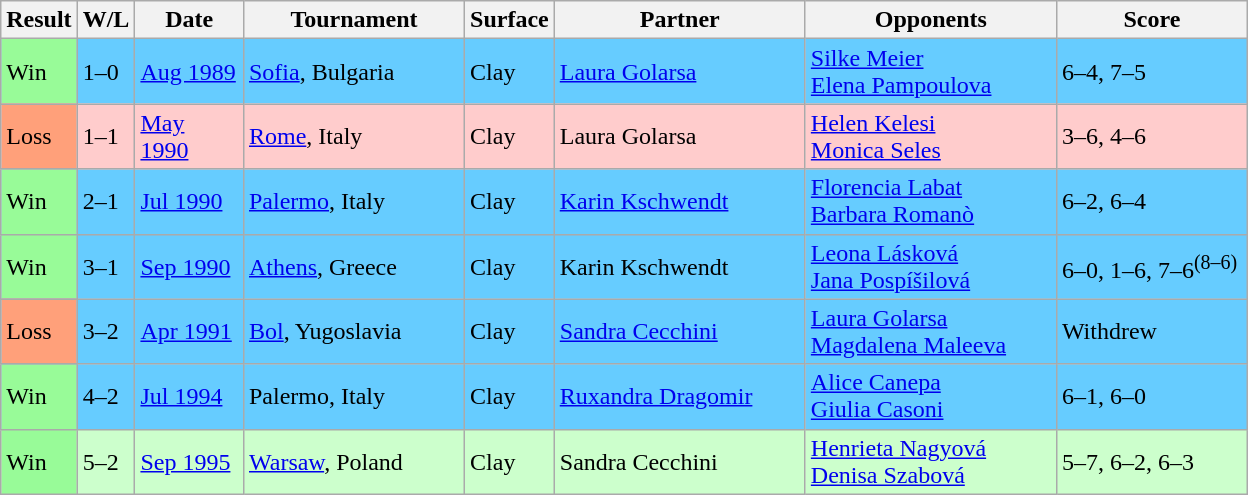<table class="sortable wikitable">
<tr>
<th>Result</th>
<th>W/L</th>
<th style="width:65px">Date</th>
<th style="width:140px">Tournament</th>
<th style="width:50px">Surface</th>
<th style="width:160px">Partner</th>
<th style="width:160px">Opponents</th>
<th style="width:120px" class="unsortable">Score</th>
</tr>
<tr style="background:#6cf;">
<td style="background:#98fb98;">Win</td>
<td>1–0</td>
<td><a href='#'>Aug 1989</a></td>
<td><a href='#'>Sofia</a>, Bulgaria</td>
<td>Clay</td>
<td> <a href='#'>Laura Golarsa</a></td>
<td> <a href='#'>Silke Meier</a> <br>  <a href='#'>Elena Pampoulova</a></td>
<td>6–4, 7–5</td>
</tr>
<tr style="background:#fcc;">
<td style="background:#ffa07a;">Loss</td>
<td>1–1</td>
<td><a href='#'>May 1990</a></td>
<td><a href='#'>Rome</a>, Italy</td>
<td>Clay</td>
<td> Laura Golarsa</td>
<td> <a href='#'>Helen Kelesi</a> <br>  <a href='#'>Monica Seles</a></td>
<td>3–6, 4–6</td>
</tr>
<tr style="background:#6cf;">
<td style="background:#98fb98;">Win</td>
<td>2–1</td>
<td><a href='#'>Jul 1990</a></td>
<td><a href='#'>Palermo</a>, Italy</td>
<td>Clay</td>
<td> <a href='#'>Karin Kschwendt</a></td>
<td> <a href='#'>Florencia Labat</a> <br>  <a href='#'>Barbara Romanò</a></td>
<td>6–2, 6–4</td>
</tr>
<tr style="background:#6cf;">
<td style="background:#98fb98;">Win</td>
<td>3–1</td>
<td><a href='#'>Sep 1990</a></td>
<td><a href='#'>Athens</a>, Greece</td>
<td>Clay</td>
<td> Karin Kschwendt</td>
<td> <a href='#'>Leona Lásková</a> <br>  <a href='#'>Jana Pospíšilová</a></td>
<td>6–0, 1–6, 7–6<sup>(8–6)</sup></td>
</tr>
<tr style="background:#6cf;">
<td style="background:#ffa07a;">Loss</td>
<td>3–2</td>
<td><a href='#'>Apr 1991</a></td>
<td><a href='#'>Bol</a>, Yugoslavia</td>
<td>Clay</td>
<td> <a href='#'>Sandra Cecchini</a></td>
<td> <a href='#'>Laura Golarsa</a> <br>  <a href='#'>Magdalena Maleeva</a></td>
<td>Withdrew</td>
</tr>
<tr style="background:#6cf;">
<td style="background:#98fb98;">Win</td>
<td>4–2</td>
<td><a href='#'>Jul 1994</a></td>
<td>Palermo, Italy</td>
<td>Clay</td>
<td> <a href='#'>Ruxandra Dragomir</a></td>
<td> <a href='#'>Alice Canepa</a> <br>  <a href='#'>Giulia Casoni</a></td>
<td>6–1, 6–0</td>
</tr>
<tr style="background:#cfc;">
<td style="background:#98fb98;">Win</td>
<td>5–2</td>
<td><a href='#'>Sep 1995</a></td>
<td><a href='#'>Warsaw</a>, Poland</td>
<td>Clay</td>
<td> Sandra Cecchini</td>
<td> <a href='#'>Henrieta Nagyová</a> <br>  <a href='#'>Denisa Szabová</a></td>
<td>5–7, 6–2, 6–3</td>
</tr>
</table>
